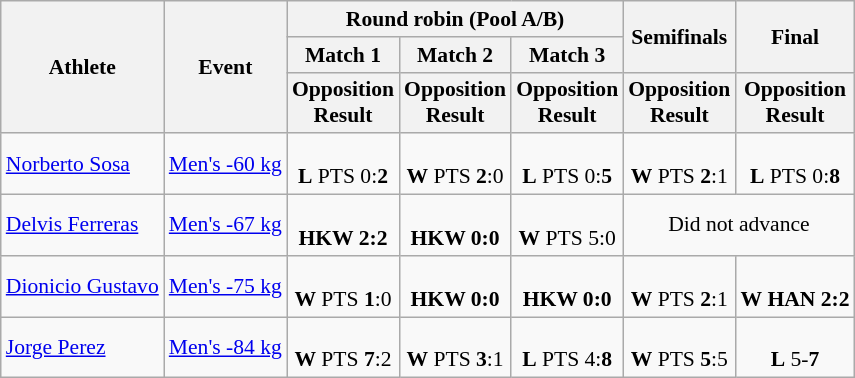<table class="wikitable" border="1" style="font-size:90%">
<tr>
<th rowspan=3>Athlete</th>
<th rowspan=3>Event</th>
<th colspan=3>Round robin (Pool A/B)</th>
<th rowspan=2>Semifinals</th>
<th rowspan=2>Final</th>
</tr>
<tr>
<th>Match 1</th>
<th>Match 2</th>
<th>Match 3</th>
</tr>
<tr>
<th>Opposition<br>Result</th>
<th>Opposition<br>Result</th>
<th>Opposition<br>Result</th>
<th>Opposition<br>Result</th>
<th>Opposition<br>Result</th>
</tr>
<tr>
<td><a href='#'>Norberto Sosa</a></td>
<td><a href='#'>Men's -60 kg</a></td>
<td align=center><br> <strong>L</strong> PTS 0:<strong>2</strong></td>
<td align=center><br><strong>W</strong> PTS <strong>2</strong>:0</td>
<td align=center><br><strong>L</strong> PTS 0:<strong>5</strong></td>
<td align=center><br><strong>W</strong> PTS <strong>2</strong>:1</td>
<td align=center><br><strong>L</strong> PTS 0:<strong>8</strong> <br> </td>
</tr>
<tr>
<td><a href='#'>Delvis Ferreras</a></td>
<td><a href='#'>Men's -67 kg</a></td>
<td align=center><br> <strong>HKW 2:2</strong></td>
<td align=center><br><strong>HKW 0:0</strong></td>
<td align=center><br><strong>W</strong> PTS 5:0</td>
<td align="center" colspan="7">Did not advance</td>
</tr>
<tr>
<td><a href='#'>Dionicio Gustavo</a></td>
<td><a href='#'>Men's -75 kg</a></td>
<td align=center><br> <strong>W</strong> PTS <strong>1</strong>:0</td>
<td align=center><br><strong>HKW 0:0</strong></td>
<td align=center><br><strong>HKW 0:0</strong></td>
<td align=center><br><strong>W</strong> PTS <strong>2</strong>:1</td>
<td align=center><br><strong>W</strong> <strong>HAN 2:2</strong> <br> </td>
</tr>
<tr>
<td><a href='#'>Jorge Perez</a></td>
<td><a href='#'>Men's -84 kg</a></td>
<td align=center><br> <strong>W</strong> PTS <strong>7</strong>:2</td>
<td align=center><br><strong>W</strong> PTS <strong>3</strong>:1</td>
<td align=center><br><strong>L</strong> PTS 4:<strong>8</strong></td>
<td align=center><br><strong>W</strong> PTS <strong>5</strong>:5</td>
<td align=center><br><strong>L</strong> 5-<strong>7</strong> <br> </td>
</tr>
</table>
